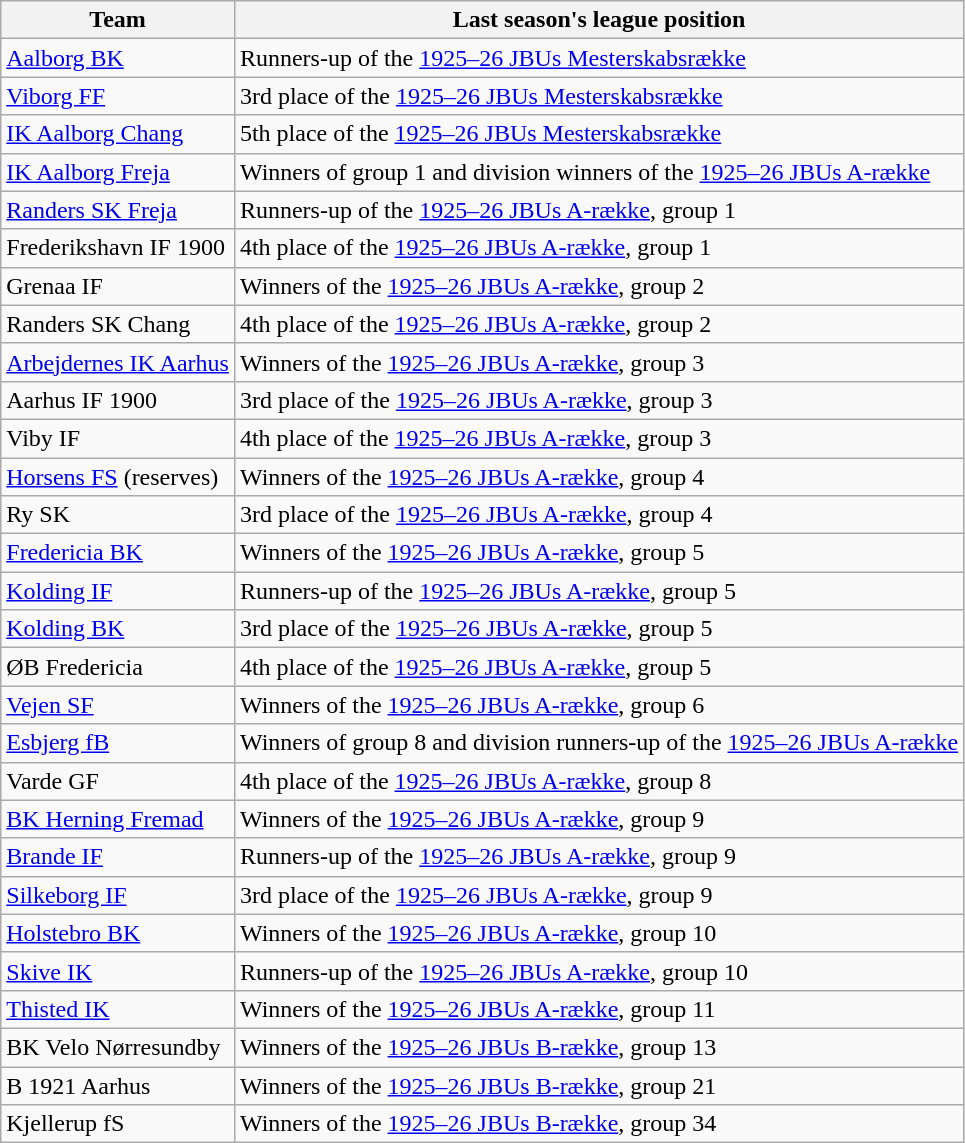<table class="wikitable">
<tr>
<th>Team</th>
<th>Last season's league position</th>
</tr>
<tr>
<td><a href='#'>Aalborg BK</a></td>
<td>Runners-up of the <a href='#'>1925–26 JBUs Mesterskabsrække</a></td>
</tr>
<tr>
<td><a href='#'>Viborg FF</a></td>
<td>3rd place of the <a href='#'>1925–26 JBUs Mesterskabsrække</a></td>
</tr>
<tr>
<td><a href='#'>IK Aalborg Chang</a></td>
<td>5th place of the <a href='#'>1925–26 JBUs Mesterskabsrække</a></td>
</tr>
<tr>
<td><a href='#'>IK Aalborg Freja</a></td>
<td>Winners of group 1 and division winners of the <a href='#'>1925–26 JBUs A-række</a></td>
</tr>
<tr>
<td><a href='#'>Randers SK Freja</a></td>
<td>Runners-up of the <a href='#'>1925–26 JBUs A-række</a>, group 1</td>
</tr>
<tr>
<td>Frederikshavn IF 1900</td>
<td>4th place of the <a href='#'>1925–26 JBUs A-række</a>, group 1</td>
</tr>
<tr>
<td>Grenaa IF</td>
<td>Winners of the <a href='#'>1925–26 JBUs A-række</a>, group 2</td>
</tr>
<tr>
<td>Randers SK Chang</td>
<td>4th place of the <a href='#'>1925–26 JBUs A-række</a>, group 2</td>
</tr>
<tr>
<td><a href='#'>Arbejdernes IK Aarhus</a></td>
<td>Winners of the <a href='#'>1925–26 JBUs A-række</a>, group 3</td>
</tr>
<tr>
<td>Aarhus IF 1900</td>
<td>3rd place of the <a href='#'>1925–26 JBUs A-række</a>, group 3</td>
</tr>
<tr>
<td>Viby IF</td>
<td>4th place of the <a href='#'>1925–26 JBUs A-række</a>, group 3</td>
</tr>
<tr>
<td><a href='#'>Horsens FS</a> (reserves)</td>
<td>Winners of the <a href='#'>1925–26 JBUs A-række</a>, group 4</td>
</tr>
<tr>
<td>Ry SK</td>
<td>3rd place of the <a href='#'>1925–26 JBUs A-række</a>, group 4</td>
</tr>
<tr>
<td><a href='#'>Fredericia BK</a></td>
<td>Winners of the <a href='#'>1925–26 JBUs A-række</a>, group 5</td>
</tr>
<tr>
<td><a href='#'>Kolding IF</a></td>
<td>Runners-up of the <a href='#'>1925–26 JBUs A-række</a>, group 5</td>
</tr>
<tr>
<td><a href='#'>Kolding BK</a></td>
<td>3rd place of the <a href='#'>1925–26 JBUs A-række</a>, group 5</td>
</tr>
<tr>
<td>ØB Fredericia</td>
<td>4th place of the <a href='#'>1925–26 JBUs A-række</a>, group 5</td>
</tr>
<tr>
<td><a href='#'>Vejen SF</a></td>
<td>Winners of the <a href='#'>1925–26 JBUs A-række</a>, group 6</td>
</tr>
<tr>
<td><a href='#'>Esbjerg fB</a></td>
<td>Winners of group 8 and division runners-up of the <a href='#'>1925–26 JBUs A-række</a></td>
</tr>
<tr>
<td>Varde GF</td>
<td>4th place of the <a href='#'>1925–26 JBUs A-række</a>, group 8</td>
</tr>
<tr>
<td><a href='#'>BK Herning Fremad</a></td>
<td>Winners of the <a href='#'>1925–26 JBUs A-række</a>, group 9</td>
</tr>
<tr>
<td><a href='#'>Brande IF</a></td>
<td>Runners-up of the <a href='#'>1925–26 JBUs A-række</a>, group 9</td>
</tr>
<tr>
<td><a href='#'>Silkeborg IF</a></td>
<td>3rd place of the <a href='#'>1925–26 JBUs A-række</a>, group 9</td>
</tr>
<tr>
<td><a href='#'>Holstebro BK</a></td>
<td>Winners of the <a href='#'>1925–26 JBUs A-række</a>, group 10</td>
</tr>
<tr>
<td><a href='#'>Skive IK</a></td>
<td>Runners-up of the <a href='#'>1925–26 JBUs A-række</a>, group 10</td>
</tr>
<tr>
<td><a href='#'>Thisted IK</a></td>
<td>Winners of the <a href='#'>1925–26 JBUs A-række</a>, group 11</td>
</tr>
<tr>
<td>BK Velo Nørresundby</td>
<td>Winners of the <a href='#'>1925–26 JBUs B-række</a>, group 13</td>
</tr>
<tr>
<td>B 1921 Aarhus</td>
<td>Winners of the <a href='#'>1925–26 JBUs B-række</a>, group 21</td>
</tr>
<tr>
<td>Kjellerup fS</td>
<td>Winners of the <a href='#'>1925–26 JBUs B-række</a>, group 34</td>
</tr>
</table>
